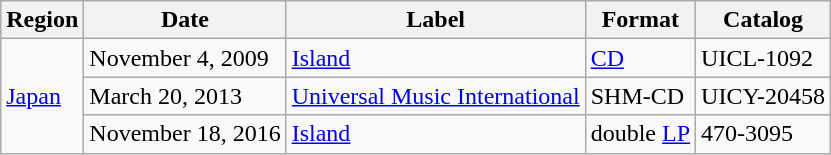<table class="wikitable">
<tr>
<th>Region</th>
<th>Date</th>
<th>Label</th>
<th>Format</th>
<th>Catalog</th>
</tr>
<tr>
<td rowspan="3"><a href='#'>Japan</a></td>
<td>November 4, 2009</td>
<td><a href='#'>Island</a></td>
<td><a href='#'>CD</a></td>
<td>UICL-1092</td>
</tr>
<tr>
<td>March 20, 2013</td>
<td><a href='#'>Universal Music International</a></td>
<td>SHM-CD</td>
<td>UICY-20458</td>
</tr>
<tr>
<td>November 18, 2016</td>
<td><a href='#'>Island</a></td>
<td>double <a href='#'>LP</a></td>
<td>470-3095</td>
</tr>
</table>
